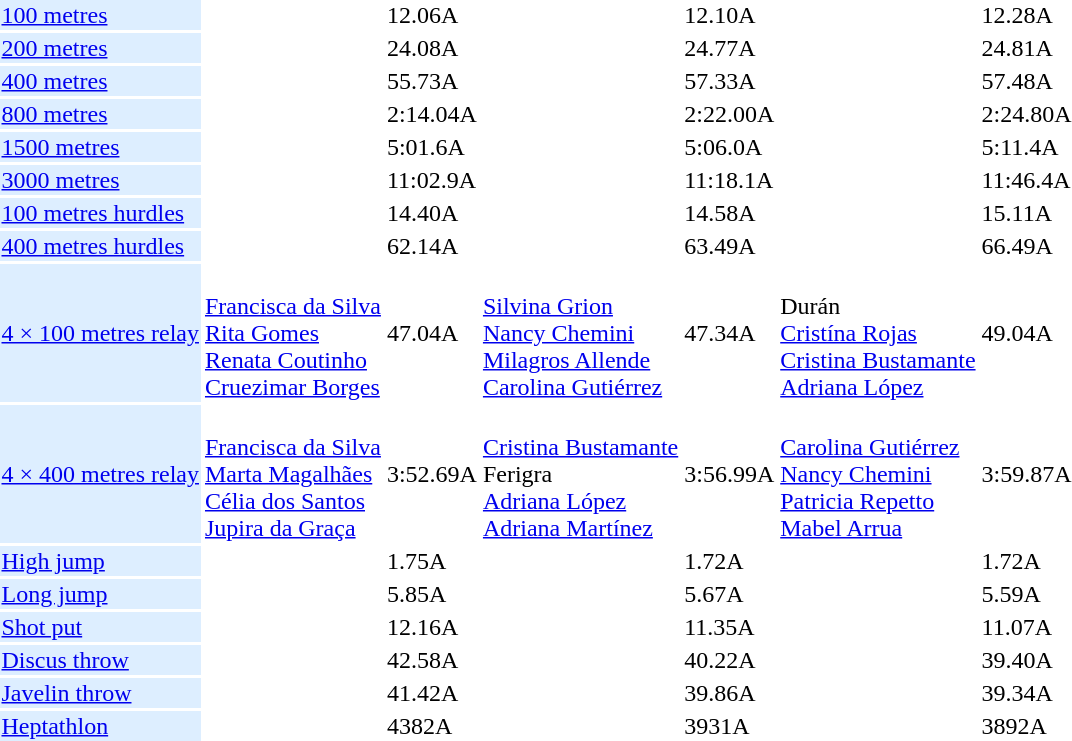<table>
<tr>
<td bgcolor = DDEEFF><a href='#'>100 metres</a></td>
<td></td>
<td>12.06A</td>
<td></td>
<td>12.10A</td>
<td></td>
<td>12.28A</td>
</tr>
<tr>
<td bgcolor = DDEEFF><a href='#'>200 metres</a></td>
<td></td>
<td>24.08A</td>
<td></td>
<td>24.77A</td>
<td></td>
<td>24.81A</td>
</tr>
<tr>
<td bgcolor = DDEEFF><a href='#'>400 metres</a></td>
<td></td>
<td>55.73A</td>
<td></td>
<td>57.33A</td>
<td></td>
<td>57.48A</td>
</tr>
<tr>
<td bgcolor = DDEEFF><a href='#'>800 metres</a></td>
<td></td>
<td>2:14.04A</td>
<td></td>
<td>2:22.00A</td>
<td></td>
<td>2:24.80A</td>
</tr>
<tr>
<td bgcolor = DDEEFF><a href='#'>1500 metres</a></td>
<td></td>
<td>5:01.6A</td>
<td></td>
<td>5:06.0A</td>
<td></td>
<td>5:11.4A</td>
</tr>
<tr>
<td bgcolor = DDEEFF><a href='#'>3000 metres</a></td>
<td></td>
<td>11:02.9A</td>
<td></td>
<td>11:18.1A</td>
<td></td>
<td>11:46.4A</td>
</tr>
<tr>
<td bgcolor = DDEEFF><a href='#'>100 metres hurdles</a></td>
<td></td>
<td>14.40A</td>
<td></td>
<td>14.58A</td>
<td></td>
<td>15.11A</td>
</tr>
<tr>
<td bgcolor = DDEEFF><a href='#'>400 metres hurdles</a></td>
<td></td>
<td>62.14A</td>
<td></td>
<td>63.49A</td>
<td></td>
<td>66.49A</td>
</tr>
<tr>
<td bgcolor = DDEEFF><a href='#'>4 × 100 metres relay</a></td>
<td><br><a href='#'>Francisca da Silva</a><br><a href='#'>Rita Gomes</a><br><a href='#'>Renata Coutinho</a><br><a href='#'>Cruezimar Borges</a></td>
<td>47.04A</td>
<td><br><a href='#'>Silvina Grion</a><br><a href='#'>Nancy Chemini</a><br><a href='#'>Milagros Allende</a><br><a href='#'>Carolina Gutiérrez</a></td>
<td>47.34A</td>
<td><br>Durán<br><a href='#'>Cristína Rojas</a><br><a href='#'>Cristina Bustamante</a><br><a href='#'>Adriana López</a></td>
<td>49.04A</td>
</tr>
<tr>
<td bgcolor = DDEEFF><a href='#'>4 × 400 metres relay</a></td>
<td><br><a href='#'>Francisca da Silva</a><br><a href='#'>Marta Magalhães</a><br><a href='#'>Célia dos Santos</a><br><a href='#'>Jupira da Graça</a></td>
<td>3:52.69A</td>
<td><br><a href='#'>Cristina Bustamante</a><br>Ferigra<br><a href='#'>Adriana López</a><br><a href='#'>Adriana Martínez</a></td>
<td>3:56.99A</td>
<td><br><a href='#'>Carolina Gutiérrez</a><br><a href='#'>Nancy Chemini</a><br><a href='#'>Patricia Repetto</a><br><a href='#'>Mabel Arrua</a></td>
<td>3:59.87A</td>
</tr>
<tr>
<td bgcolor = DDEEFF><a href='#'>High jump</a></td>
<td></td>
<td>1.75A</td>
<td></td>
<td>1.72A</td>
<td></td>
<td>1.72A</td>
</tr>
<tr>
<td bgcolor = DDEEFF><a href='#'>Long jump</a></td>
<td></td>
<td>5.85A</td>
<td></td>
<td>5.67A</td>
<td></td>
<td>5.59A</td>
</tr>
<tr>
<td bgcolor = DDEEFF><a href='#'>Shot put</a></td>
<td></td>
<td>12.16A</td>
<td></td>
<td>11.35A</td>
<td></td>
<td>11.07A</td>
</tr>
<tr>
<td bgcolor = DDEEFF><a href='#'>Discus throw</a></td>
<td></td>
<td>42.58A</td>
<td></td>
<td>40.22A</td>
<td></td>
<td>39.40A</td>
</tr>
<tr>
<td bgcolor = DDEEFF><a href='#'>Javelin throw</a></td>
<td></td>
<td>41.42A</td>
<td></td>
<td>39.86A</td>
<td></td>
<td>39.34A</td>
</tr>
<tr>
<td bgcolor = DDEEFF><a href='#'>Heptathlon</a></td>
<td></td>
<td>4382A</td>
<td></td>
<td>3931A</td>
<td></td>
<td>3892A</td>
</tr>
</table>
